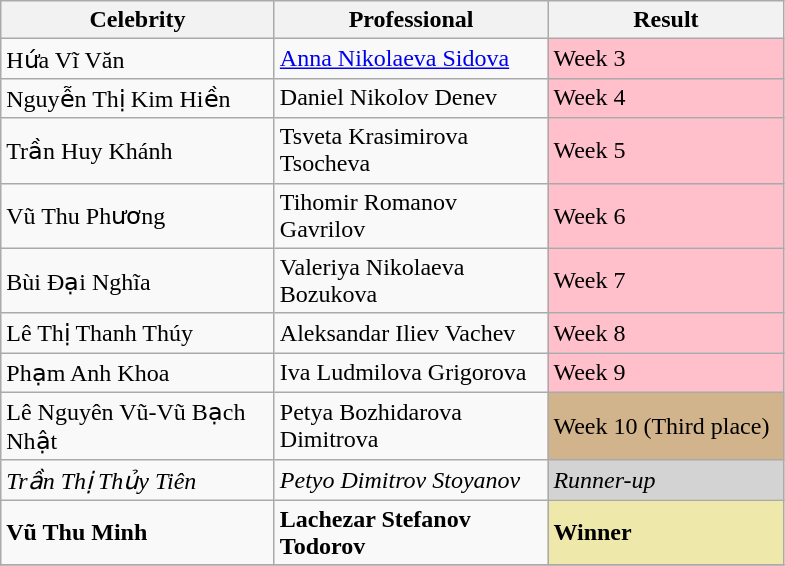<table class="wikitable" border="1">
<tr>
<th width="175">Celebrity</th>
<th width="175">Professional</th>
<th width="150">Result</th>
</tr>
<tr>
<td>Hứa Vĩ Văn</td>
<td><a href='#'>Anna Nikolaeva Sidova</a></td>
<td bgcolor="pink">Week 3</td>
</tr>
<tr>
<td>Nguyễn Thị Kim Hiền</td>
<td>Daniel Nikolov Denev</td>
<td bgcolor="pink">Week 4</td>
</tr>
<tr>
<td>Trần Huy Khánh</td>
<td>Tsveta Krasimirova Tsocheva</td>
<td bgcolor="pink">Week 5</td>
</tr>
<tr>
<td>Vũ Thu Phương</td>
<td>Tihomir Romanov Gavrilov</td>
<td bgcolor="pink">Week 6</td>
</tr>
<tr>
<td>Bùi Đại Nghĩa</td>
<td>Valeriya Nikolaeva Bozukova</td>
<td bgcolor="pink">Week 7</td>
</tr>
<tr>
<td>Lê Thị Thanh Thúy</td>
<td>Aleksandar Iliev Vachev</td>
<td bgcolor="pink">Week 8</td>
</tr>
<tr>
<td>Phạm Anh Khoa</td>
<td>Iva Ludmilova Grigorova</td>
<td bgcolor="pink">Week 9</td>
</tr>
<tr>
<td>Lê Nguyên Vũ-Vũ Bạch Nhật</td>
<td>Petya Bozhidarova Dimitrova</td>
<td bgcolor="tan">Week 10 (Third place)</td>
</tr>
<tr>
<td><em>Trần Thị Thủy Tiên</em></td>
<td><em>Petyo Dimitrov Stoyanov</em></td>
<td bgcolor="lightgrey"><em>Runner-up</em></td>
</tr>
<tr>
<td><strong>Vũ Thu Minh</strong></td>
<td><strong>Lachezar Stefanov Todorov</strong></td>
<td bgcolor="palegoldenrod"><strong>Winner</strong></td>
</tr>
<tr>
</tr>
</table>
